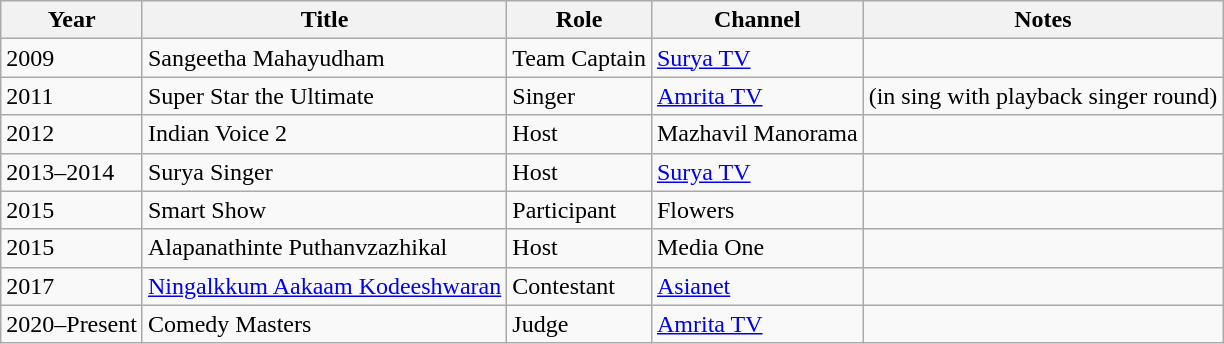<table class="wikitable">
<tr style="text-align:center;">
<th>Year</th>
<th>Title</th>
<th>Role</th>
<th>Channel</th>
<th>Notes</th>
</tr>
<tr>
<td>2009</td>
<td>Sangeetha Mahayudham</td>
<td>Team Captain</td>
<td><a href='#'>Surya TV</a></td>
<td></td>
</tr>
<tr>
<td>2011</td>
<td>Super Star the Ultimate</td>
<td>Singer</td>
<td><a href='#'>Amrita TV</a></td>
<td>(in sing with playback singer round)</td>
</tr>
<tr>
<td>2012</td>
<td>Indian Voice 2</td>
<td>Host</td>
<td>Mazhavil Manorama</td>
<td></td>
</tr>
<tr>
<td>2013–2014</td>
<td>Surya Singer</td>
<td>Host</td>
<td><a href='#'>Surya TV</a></td>
<td></td>
</tr>
<tr>
<td>2015</td>
<td>Smart Show</td>
<td>Participant</td>
<td>Flowers</td>
<td></td>
</tr>
<tr>
<td>2015</td>
<td>Alapanathinte Puthanvzazhikal</td>
<td>Host</td>
<td>Media One</td>
<td></td>
</tr>
<tr>
<td>2017</td>
<td><a href='#'>Ningalkkum Aakaam Kodeeshwaran</a></td>
<td>Contestant</td>
<td><a href='#'>Asianet</a></td>
<td></td>
</tr>
<tr>
<td>2020–Present</td>
<td>Comedy Masters</td>
<td>Judge</td>
<td><a href='#'>Amrita TV</a></td>
<td></td>
</tr>
</table>
